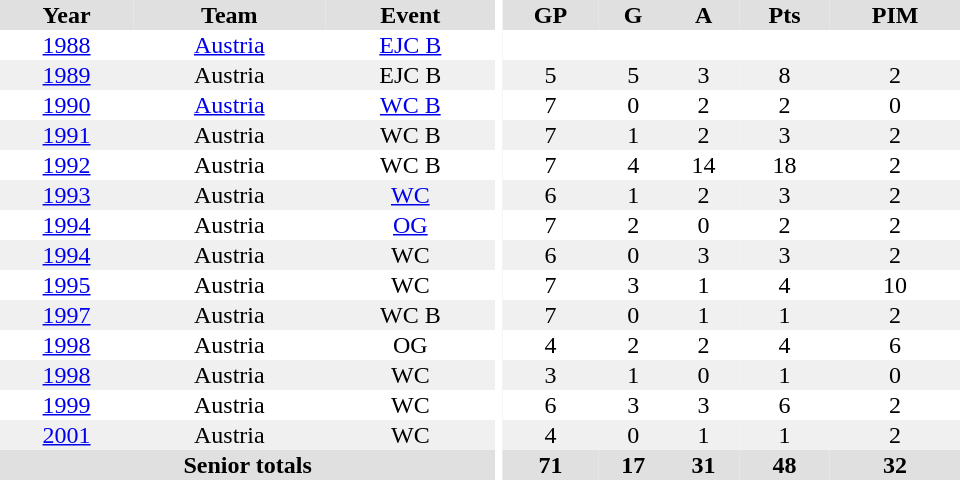<table border="0" cellpadding="1" cellspacing="0" style="text-align:center; width:40em">
<tr bgcolor="#e0e0e0">
<th>Year</th>
<th>Team</th>
<th>Event</th>
<th rowspan="99" bgcolor="#ffffff"></th>
<th>GP</th>
<th>G</th>
<th>A</th>
<th>Pts</th>
<th>PIM</th>
</tr>
<tr>
<td><a href='#'>1988</a></td>
<td><a href='#'>Austria</a></td>
<td><a href='#'>EJC B</a></td>
<td></td>
<td></td>
<td></td>
<td></td>
<td></td>
</tr>
<tr bgcolor="#f0f0f0">
<td><a href='#'>1989</a></td>
<td>Austria</td>
<td>EJC B</td>
<td>5</td>
<td>5</td>
<td>3</td>
<td>8</td>
<td>2</td>
</tr>
<tr>
<td><a href='#'>1990</a></td>
<td><a href='#'>Austria</a></td>
<td><a href='#'>WC B</a></td>
<td>7</td>
<td>0</td>
<td>2</td>
<td>2</td>
<td>0</td>
</tr>
<tr bgcolor="#f0f0f0">
<td><a href='#'>1991</a></td>
<td>Austria</td>
<td>WC B</td>
<td>7</td>
<td>1</td>
<td>2</td>
<td>3</td>
<td>2</td>
</tr>
<tr>
<td><a href='#'>1992</a></td>
<td>Austria</td>
<td>WC B</td>
<td>7</td>
<td>4</td>
<td>14</td>
<td>18</td>
<td>2</td>
</tr>
<tr bgcolor="#f0f0f0">
<td><a href='#'>1993</a></td>
<td>Austria</td>
<td><a href='#'>WC</a></td>
<td>6</td>
<td>1</td>
<td>2</td>
<td>3</td>
<td>2</td>
</tr>
<tr>
<td><a href='#'>1994</a></td>
<td>Austria</td>
<td><a href='#'>OG</a></td>
<td>7</td>
<td>2</td>
<td>0</td>
<td>2</td>
<td>2</td>
</tr>
<tr bgcolor="#f0f0f0">
<td><a href='#'>1994</a></td>
<td>Austria</td>
<td>WC</td>
<td>6</td>
<td>0</td>
<td>3</td>
<td>3</td>
<td>2</td>
</tr>
<tr>
<td><a href='#'>1995</a></td>
<td>Austria</td>
<td>WC</td>
<td>7</td>
<td>3</td>
<td>1</td>
<td>4</td>
<td>10</td>
</tr>
<tr bgcolor="#f0f0f0">
<td><a href='#'>1997</a></td>
<td>Austria</td>
<td>WC B</td>
<td>7</td>
<td>0</td>
<td>1</td>
<td>1</td>
<td>2</td>
</tr>
<tr>
<td><a href='#'>1998</a></td>
<td>Austria</td>
<td>OG</td>
<td>4</td>
<td>2</td>
<td>2</td>
<td>4</td>
<td>6</td>
</tr>
<tr bgcolor="#f0f0f0">
<td><a href='#'>1998</a></td>
<td>Austria</td>
<td>WC</td>
<td>3</td>
<td>1</td>
<td>0</td>
<td>1</td>
<td>0</td>
</tr>
<tr>
<td><a href='#'>1999</a></td>
<td>Austria</td>
<td>WC</td>
<td>6</td>
<td>3</td>
<td>3</td>
<td>6</td>
<td>2</td>
</tr>
<tr bgcolor="#f0f0f0">
<td><a href='#'>2001</a></td>
<td>Austria</td>
<td>WC</td>
<td>4</td>
<td>0</td>
<td>1</td>
<td>1</td>
<td>2</td>
</tr>
<tr bgcolor="#e0e0e0">
<th colspan="3">Senior totals</th>
<th>71</th>
<th>17</th>
<th>31</th>
<th>48</th>
<th>32</th>
</tr>
</table>
